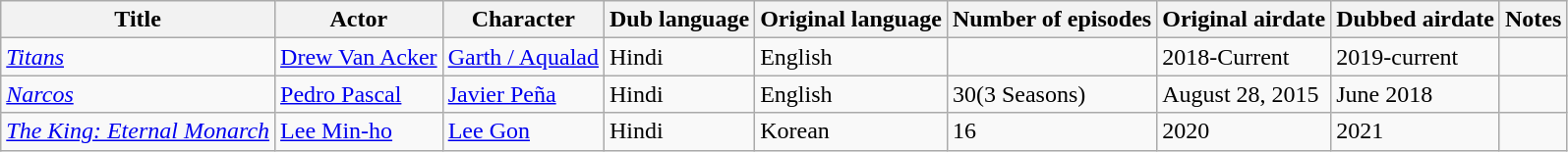<table class="wikitable sortable">
<tr>
<th>Title</th>
<th>Actor</th>
<th>Character</th>
<th>Dub language</th>
<th>Original language</th>
<th>Number of episodes</th>
<th>Original airdate</th>
<th>Dubbed airdate</th>
<th>Notes</th>
</tr>
<tr>
<td><a href='#'><em>Titans</em></a></td>
<td><a href='#'>Drew Van Acker</a></td>
<td><a href='#'>Garth / Aqualad</a></td>
<td>Hindi</td>
<td>English</td>
<td></td>
<td>2018-Current</td>
<td>2019-current</td>
<td></td>
</tr>
<tr>
<td><em><a href='#'>Narcos</a></em></td>
<td><a href='#'>Pedro Pascal</a></td>
<td><a href='#'>Javier Peña</a></td>
<td>Hindi</td>
<td>English</td>
<td>30(3 Seasons)</td>
<td>August 28, 2015</td>
<td>June 2018</td>
<td></td>
</tr>
<tr>
<td><em><a href='#'>The King: Eternal Monarch</a></em></td>
<td><a href='#'>Lee Min-ho</a></td>
<td><a href='#'>Lee Gon</a></td>
<td>Hindi</td>
<td>Korean</td>
<td>16</td>
<td>2020</td>
<td>2021</td>
<td></td>
</tr>
</table>
